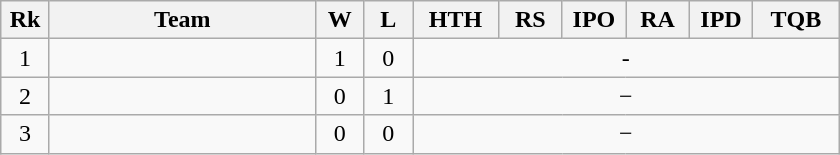<table class=wikitable style=text-align:center>
<tr>
<th width=25>Rk</th>
<th width=170>Team</th>
<th width=25>W</th>
<th width=25>L</th>
<th width=50>HTH</th>
<th width=35>RS</th>
<th width=35>IPO</th>
<th width=35>RA</th>
<th width=35>IPD</th>
<th width=50>TQB</th>
</tr>
<tr>
<td>1</td>
<td style="text-align:left;"></td>
<td>1</td>
<td>0</td>
<td colspan="6" style="text-align: center;">-</td>
</tr>
<tr>
<td>2</td>
<td style="text-align:left;"></td>
<td>0</td>
<td>1</td>
<td colspan="6" style="text-align: center;">−</td>
</tr>
<tr>
<td>3</td>
<td style="text-align:left;"></td>
<td>0</td>
<td>0</td>
<td colspan="6" style="text-align: center;">−</td>
</tr>
</table>
